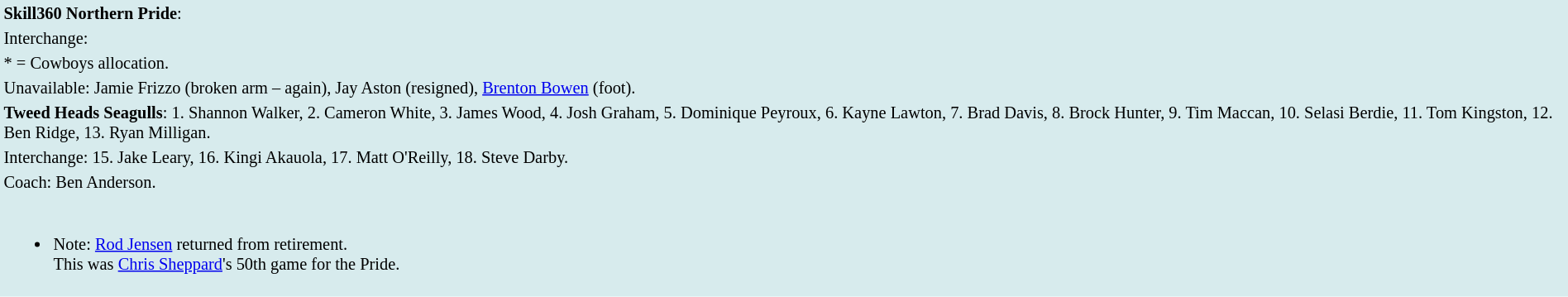<table style="background:#d7ebed; font-size:85%; width:100%;">
<tr>
<td><strong>Skill360 Northern Pride</strong>:            </td>
</tr>
<tr>
<td>Interchange:    </td>
</tr>
<tr>
<td>* = Cowboys allocation.</td>
</tr>
<tr>
<td>Unavailable: Jamie Frizzo (broken arm – again), Jay Aston (resigned), <a href='#'>Brenton Bowen</a> (foot).</td>
</tr>
<tr>
<td><strong>Tweed Heads Seagulls</strong>: 1. Shannon Walker, 2. Cameron White, 3. James Wood, 4. Josh Graham, 5. Dominique Peyroux, 6. Kayne Lawton, 7. Brad Davis, 8. Brock Hunter, 9. Tim Maccan, 10. Selasi Berdie, 11. Tom Kingston, 12. Ben Ridge, 13. Ryan Milligan.</td>
</tr>
<tr>
<td>Interchange: 15. Jake Leary, 16. Kingi Akauola, 17. Matt O'Reilly, 18. Steve Darby.</td>
</tr>
<tr>
<td>Coach: Ben Anderson.</td>
</tr>
<tr>
<td><br><ul><li>Note: <a href='#'>Rod Jensen</a> returned from retirement.<br>This was <a href='#'>Chris Sheppard</a>'s 50th game for the Pride.</li></ul></td>
</tr>
<tr>
</tr>
</table>
